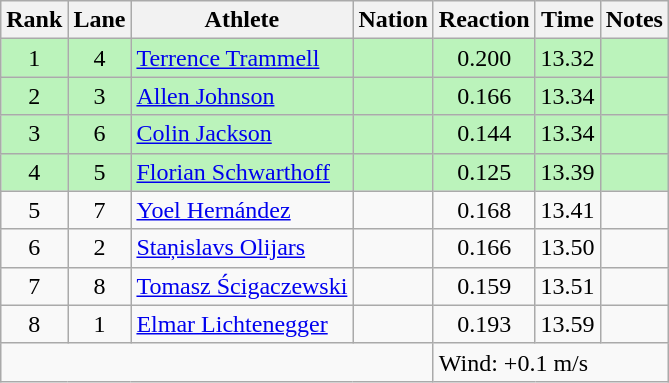<table class="wikitable sortable" style="text-align:center">
<tr>
<th>Rank</th>
<th>Lane</th>
<th>Athlete</th>
<th>Nation</th>
<th>Reaction</th>
<th>Time</th>
<th>Notes</th>
</tr>
<tr bgcolor = "bbf3bb">
<td>1</td>
<td>4</td>
<td align="left"><a href='#'>Terrence Trammell</a></td>
<td align="left"></td>
<td>0.200</td>
<td>13.32</td>
<td></td>
</tr>
<tr bgcolor = "bbf3bb">
<td>2</td>
<td>3</td>
<td align="left"><a href='#'>Allen Johnson</a></td>
<td align="left"></td>
<td>0.166</td>
<td>13.34</td>
<td></td>
</tr>
<tr bgcolor = "bbf3bb">
<td>3</td>
<td>6</td>
<td align="left"><a href='#'>Colin Jackson</a></td>
<td align="left"></td>
<td>0.144</td>
<td>13.34</td>
<td></td>
</tr>
<tr bgcolor = "bbf3bb">
<td>4</td>
<td>5</td>
<td align="left"><a href='#'>Florian Schwarthoff</a></td>
<td align="left"></td>
<td>0.125</td>
<td>13.39</td>
<td></td>
</tr>
<tr>
<td>5</td>
<td>7</td>
<td align="left"><a href='#'>Yoel Hernández</a></td>
<td align="left"></td>
<td>0.168</td>
<td>13.41</td>
<td></td>
</tr>
<tr>
<td>6</td>
<td>2</td>
<td align="left"><a href='#'>Staņislavs Olijars</a></td>
<td align="left"></td>
<td>0.166</td>
<td>13.50</td>
<td></td>
</tr>
<tr>
<td>7</td>
<td>8</td>
<td align="left"><a href='#'>Tomasz Ścigaczewski</a></td>
<td align="left"></td>
<td>0.159</td>
<td>13.51</td>
<td></td>
</tr>
<tr>
<td>8</td>
<td>1</td>
<td align="left"><a href='#'>Elmar Lichtenegger</a></td>
<td align="left"></td>
<td>0.193</td>
<td>13.59</td>
<td></td>
</tr>
<tr class="sortbottom">
<td colspan=4></td>
<td colspan="3" style="text-align:left;">Wind: +0.1 m/s</td>
</tr>
</table>
